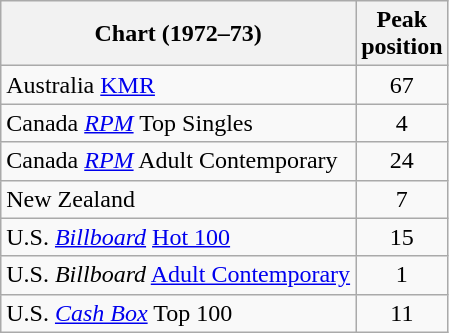<table class="wikitable sortable">
<tr>
<th align="left">Chart (1972–73)</th>
<th align="left">Peak<br>position</th>
</tr>
<tr>
<td align="left">Australia <a href='#'>KMR</a></td>
<td style="text-align:center;">67</td>
</tr>
<tr>
<td align="left">Canada <a href='#'><em>RPM</em></a> Top Singles</td>
<td style="text-align:center;">4</td>
</tr>
<tr>
<td align="left">Canada <a href='#'><em>RPM</em></a> Adult Contemporary</td>
<td style="text-align:center;">24</td>
</tr>
<tr>
<td align="left">New Zealand</td>
<td style="text-align:center;">7</td>
</tr>
<tr>
<td align="left">U.S. <em><a href='#'>Billboard</a></em> <a href='#'>Hot 100</a></td>
<td style="text-align:center;">15</td>
</tr>
<tr>
<td align="left">U.S. <em>Billboard</em> <a href='#'>Adult Contemporary</a></td>
<td style="text-align:center;">1</td>
</tr>
<tr>
<td align="left">U.S. <em><a href='#'>Cash Box</a></em> Top 100</td>
<td style="text-align:center;">11</td>
</tr>
</table>
